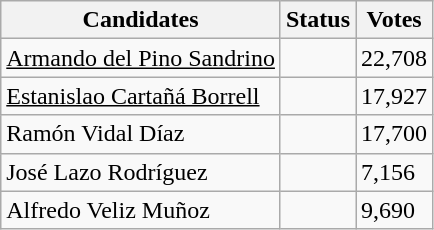<table class="wikitable sortable">
<tr>
<th>Candidates</th>
<th>Status</th>
<th>Votes</th>
</tr>
<tr>
<td><u>Armando del Pino Sandrino</u></td>
<td></td>
<td>22,708</td>
</tr>
<tr>
<td><u>Estanislao Cartañá Borrell</u></td>
<td></td>
<td>17,927</td>
</tr>
<tr>
<td>Ramón Vidal Díaz</td>
<td></td>
<td>17,700</td>
</tr>
<tr>
<td>José Lazo Rodríguez</td>
<td></td>
<td>7,156</td>
</tr>
<tr>
<td>Alfredo Veliz Muñoz</td>
<td></td>
<td>9,690</td>
</tr>
</table>
